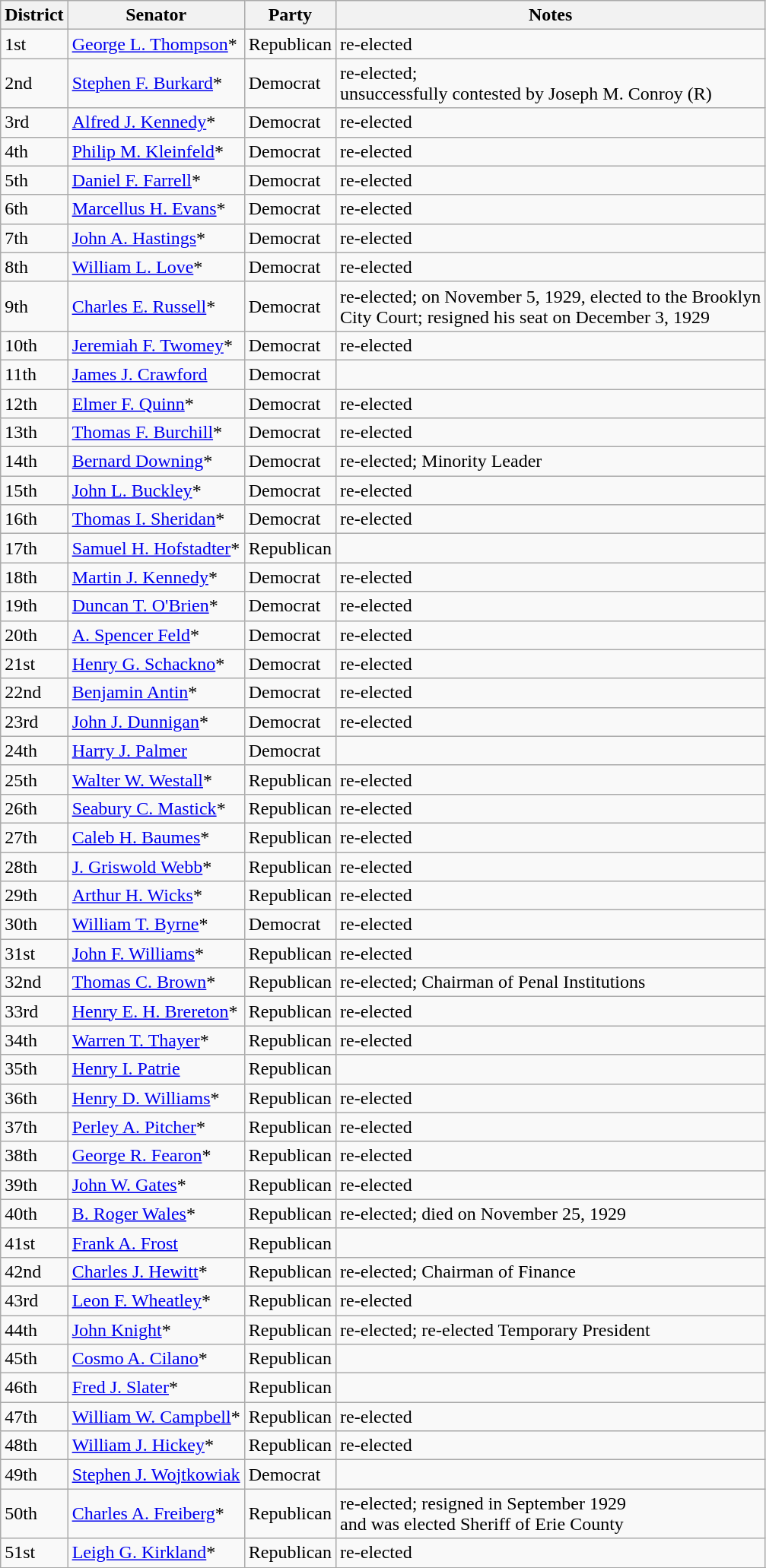<table class=wikitable>
<tr>
<th>District</th>
<th>Senator</th>
<th>Party</th>
<th>Notes</th>
</tr>
<tr>
<td>1st</td>
<td><a href='#'>George L. Thompson</a>*</td>
<td>Republican</td>
<td>re-elected</td>
</tr>
<tr>
<td>2nd</td>
<td><a href='#'>Stephen F. Burkard</a>*</td>
<td>Democrat</td>
<td>re-elected; <br>unsuccessfully contested by Joseph M. Conroy (R)</td>
</tr>
<tr>
<td>3rd</td>
<td><a href='#'>Alfred J. Kennedy</a>*</td>
<td>Democrat</td>
<td>re-elected</td>
</tr>
<tr>
<td>4th</td>
<td><a href='#'>Philip M. Kleinfeld</a>*</td>
<td>Democrat</td>
<td>re-elected</td>
</tr>
<tr>
<td>5th</td>
<td><a href='#'>Daniel F. Farrell</a>*</td>
<td>Democrat</td>
<td>re-elected</td>
</tr>
<tr>
<td>6th</td>
<td><a href='#'>Marcellus H. Evans</a>*</td>
<td>Democrat</td>
<td>re-elected</td>
</tr>
<tr>
<td>7th</td>
<td><a href='#'>John A. Hastings</a>*</td>
<td>Democrat</td>
<td>re-elected</td>
</tr>
<tr>
<td>8th</td>
<td><a href='#'>William L. Love</a>*</td>
<td>Democrat</td>
<td>re-elected</td>
</tr>
<tr>
<td>9th</td>
<td><a href='#'>Charles E. Russell</a>*</td>
<td>Democrat</td>
<td>re-elected; on November 5, 1929, elected to the Brooklyn <br>City Court; resigned his seat on December 3, 1929</td>
</tr>
<tr>
<td>10th</td>
<td><a href='#'>Jeremiah F. Twomey</a>*</td>
<td>Democrat</td>
<td>re-elected</td>
</tr>
<tr>
<td>11th</td>
<td><a href='#'>James J. Crawford</a></td>
<td>Democrat</td>
<td></td>
</tr>
<tr>
<td>12th</td>
<td><a href='#'>Elmer F. Quinn</a>*</td>
<td>Democrat</td>
<td>re-elected</td>
</tr>
<tr>
<td>13th</td>
<td><a href='#'>Thomas F. Burchill</a>*</td>
<td>Democrat</td>
<td>re-elected</td>
</tr>
<tr>
<td>14th</td>
<td><a href='#'>Bernard Downing</a>*</td>
<td>Democrat</td>
<td>re-elected; Minority Leader</td>
</tr>
<tr>
<td>15th</td>
<td><a href='#'>John L. Buckley</a>*</td>
<td>Democrat</td>
<td>re-elected</td>
</tr>
<tr>
<td>16th</td>
<td><a href='#'>Thomas I. Sheridan</a>*</td>
<td>Democrat</td>
<td>re-elected</td>
</tr>
<tr>
<td>17th</td>
<td><a href='#'>Samuel H. Hofstadter</a>*</td>
<td>Republican</td>
<td></td>
</tr>
<tr>
<td>18th</td>
<td><a href='#'>Martin J. Kennedy</a>*</td>
<td>Democrat</td>
<td>re-elected</td>
</tr>
<tr>
<td>19th</td>
<td><a href='#'>Duncan T. O'Brien</a>*</td>
<td>Democrat</td>
<td>re-elected</td>
</tr>
<tr>
<td>20th</td>
<td><a href='#'>A. Spencer Feld</a>*</td>
<td>Democrat</td>
<td>re-elected</td>
</tr>
<tr>
<td>21st</td>
<td><a href='#'>Henry G. Schackno</a>*</td>
<td>Democrat</td>
<td>re-elected</td>
</tr>
<tr>
<td>22nd</td>
<td><a href='#'>Benjamin Antin</a>*</td>
<td>Democrat</td>
<td>re-elected</td>
</tr>
<tr>
<td>23rd</td>
<td><a href='#'>John J. Dunnigan</a>*</td>
<td>Democrat</td>
<td>re-elected</td>
</tr>
<tr>
<td>24th</td>
<td><a href='#'>Harry J. Palmer</a></td>
<td>Democrat</td>
<td></td>
</tr>
<tr>
<td>25th</td>
<td><a href='#'>Walter W. Westall</a>*</td>
<td>Republican</td>
<td>re-elected</td>
</tr>
<tr>
<td>26th</td>
<td><a href='#'>Seabury C. Mastick</a>*</td>
<td>Republican</td>
<td>re-elected</td>
</tr>
<tr>
<td>27th</td>
<td><a href='#'>Caleb H. Baumes</a>*</td>
<td>Republican</td>
<td>re-elected</td>
</tr>
<tr>
<td>28th</td>
<td><a href='#'>J. Griswold Webb</a>*</td>
<td>Republican</td>
<td>re-elected</td>
</tr>
<tr>
<td>29th</td>
<td><a href='#'>Arthur H. Wicks</a>*</td>
<td>Republican</td>
<td>re-elected</td>
</tr>
<tr>
<td>30th</td>
<td><a href='#'>William T. Byrne</a>*</td>
<td>Democrat</td>
<td>re-elected</td>
</tr>
<tr>
<td>31st</td>
<td><a href='#'>John F. Williams</a>*</td>
<td>Republican</td>
<td>re-elected</td>
</tr>
<tr>
<td>32nd</td>
<td><a href='#'>Thomas C. Brown</a>*</td>
<td>Republican</td>
<td>re-elected; Chairman of Penal Institutions</td>
</tr>
<tr>
<td>33rd</td>
<td><a href='#'>Henry E. H. Brereton</a>*</td>
<td>Republican</td>
<td>re-elected</td>
</tr>
<tr>
<td>34th</td>
<td><a href='#'>Warren T. Thayer</a>*</td>
<td>Republican</td>
<td>re-elected</td>
</tr>
<tr>
<td>35th</td>
<td><a href='#'>Henry I. Patrie</a></td>
<td>Republican</td>
<td></td>
</tr>
<tr>
<td>36th</td>
<td><a href='#'>Henry D. Williams</a>*</td>
<td>Republican</td>
<td>re-elected</td>
</tr>
<tr>
<td>37th</td>
<td><a href='#'>Perley A. Pitcher</a>*</td>
<td>Republican</td>
<td>re-elected</td>
</tr>
<tr>
<td>38th</td>
<td><a href='#'>George R. Fearon</a>*</td>
<td>Republican</td>
<td>re-elected</td>
</tr>
<tr>
<td>39th</td>
<td><a href='#'>John W. Gates</a>*</td>
<td>Republican</td>
<td>re-elected</td>
</tr>
<tr>
<td>40th</td>
<td><a href='#'>B. Roger Wales</a>*</td>
<td>Republican</td>
<td>re-elected; died on November 25, 1929</td>
</tr>
<tr>
<td>41st</td>
<td><a href='#'>Frank A. Frost</a></td>
<td>Republican</td>
<td></td>
</tr>
<tr>
<td>42nd</td>
<td><a href='#'>Charles J. Hewitt</a>*</td>
<td>Republican</td>
<td>re-elected; Chairman of Finance</td>
</tr>
<tr>
<td>43rd</td>
<td><a href='#'>Leon F. Wheatley</a>*</td>
<td>Republican</td>
<td>re-elected</td>
</tr>
<tr>
<td>44th</td>
<td><a href='#'>John Knight</a>*</td>
<td>Republican</td>
<td>re-elected; re-elected Temporary President</td>
</tr>
<tr>
<td>45th</td>
<td><a href='#'>Cosmo A. Cilano</a>*</td>
<td>Republican</td>
<td></td>
</tr>
<tr>
<td>46th</td>
<td><a href='#'>Fred J. Slater</a>*</td>
<td>Republican</td>
<td></td>
</tr>
<tr>
<td>47th</td>
<td><a href='#'>William W. Campbell</a>*</td>
<td>Republican</td>
<td>re-elected</td>
</tr>
<tr>
<td>48th</td>
<td><a href='#'>William J. Hickey</a>*</td>
<td>Republican</td>
<td>re-elected</td>
</tr>
<tr>
<td>49th</td>
<td><a href='#'>Stephen J. Wojtkowiak</a></td>
<td>Democrat</td>
<td></td>
</tr>
<tr>
<td>50th</td>
<td><a href='#'>Charles A. Freiberg</a>*</td>
<td>Republican</td>
<td>re-elected; resigned in September 1929 <br>and was elected Sheriff of Erie County</td>
</tr>
<tr>
<td>51st</td>
<td><a href='#'>Leigh G. Kirkland</a>*</td>
<td>Republican</td>
<td>re-elected</td>
</tr>
<tr>
</tr>
</table>
